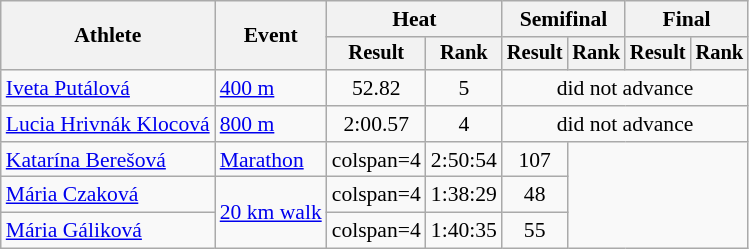<table class="wikitable" style="font-size:90%">
<tr>
<th rowspan="2">Athlete</th>
<th rowspan="2">Event</th>
<th colspan="2">Heat</th>
<th colspan="2">Semifinal</th>
<th colspan="2">Final</th>
</tr>
<tr style="font-size:95%">
<th>Result</th>
<th>Rank</th>
<th>Result</th>
<th>Rank</th>
<th>Result</th>
<th>Rank</th>
</tr>
<tr align=center>
<td align=left><a href='#'>Iveta Putálová</a></td>
<td align=left><a href='#'>400 m</a></td>
<td>52.82</td>
<td>5</td>
<td colspan=4>did not advance</td>
</tr>
<tr align=center>
<td align=left><a href='#'>Lucia Hrivnák Klocová</a></td>
<td align=left><a href='#'>800 m</a></td>
<td>2:00.57</td>
<td>4</td>
<td colspan=4>did not advance</td>
</tr>
<tr align=center>
<td align=left><a href='#'>Katarína Berešová</a></td>
<td align=left><a href='#'>Marathon</a></td>
<td>colspan=4 </td>
<td>2:50:54</td>
<td>107</td>
</tr>
<tr align=center>
<td align=left><a href='#'>Mária Czaková</a></td>
<td align=left rowspan=2><a href='#'>20 km walk</a></td>
<td>colspan=4 </td>
<td>1:38:29</td>
<td>48</td>
</tr>
<tr align=center>
<td align=left><a href='#'>Mária Gáliková</a></td>
<td>colspan=4 </td>
<td>1:40:35</td>
<td>55</td>
</tr>
</table>
